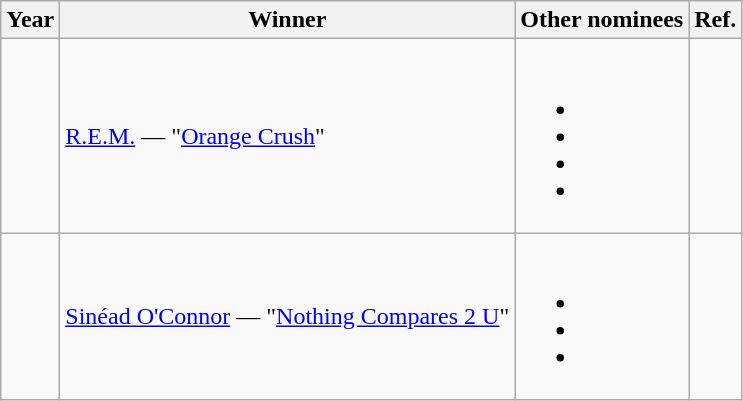<table class="wikitable">
<tr>
<th>Year</th>
<th>Winner</th>
<th>Other nominees</th>
<th>Ref.</th>
</tr>
<tr>
<td></td>
<td><a href='#'>R.E.M.</a> — "<a href='#'>Orange Crush</a>"</td>
<td><br><ul><li></li><li></li><li></li><li></li></ul></td>
<td></td>
</tr>
<tr>
<td></td>
<td><a href='#'>Sinéad O'Connor</a> — "<a href='#'>Nothing Compares 2 U</a>"</td>
<td><br><ul><li></li><li></li><li></li></ul></td>
<td></td>
</tr>
</table>
